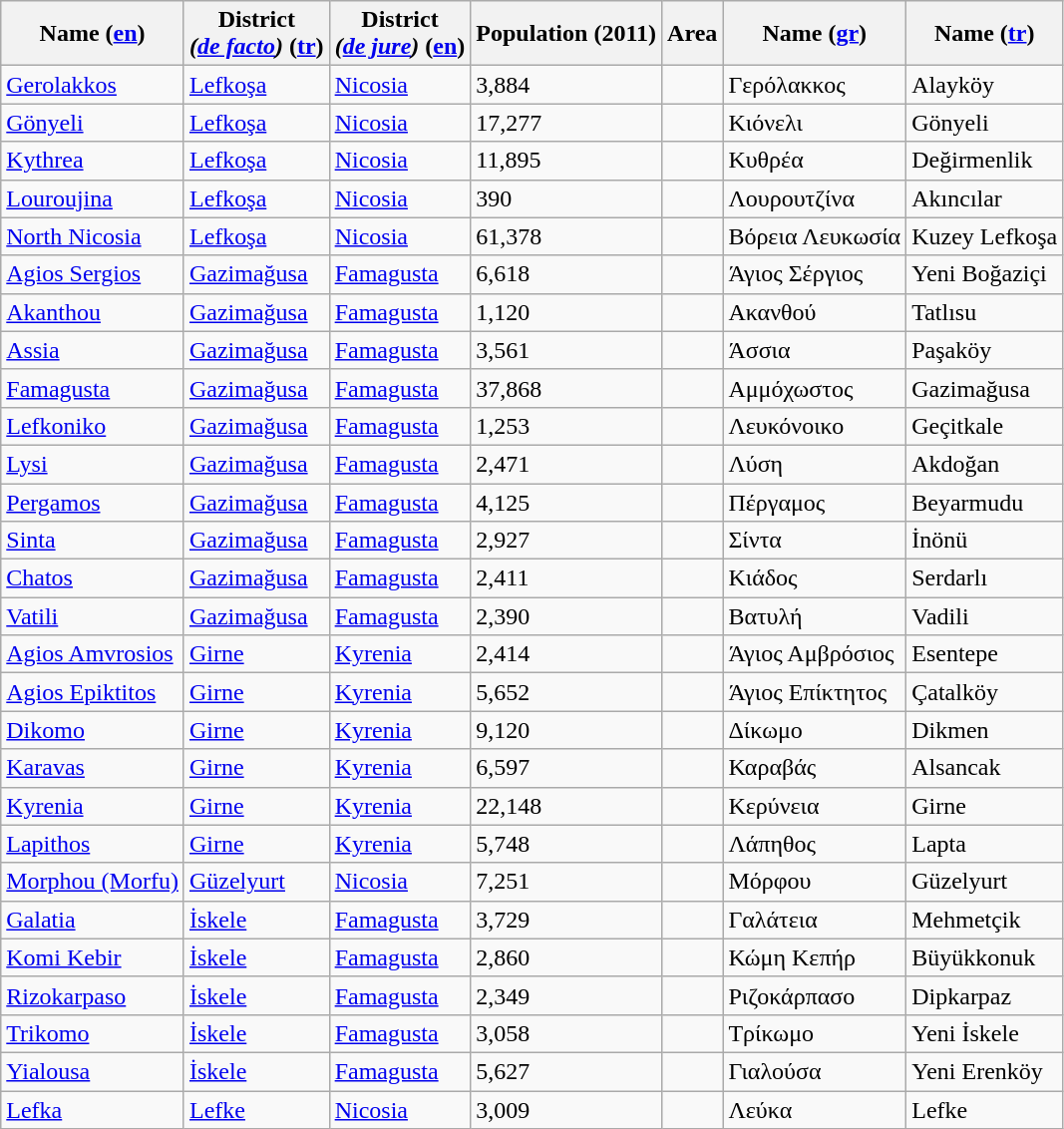<table class="wikitable sortable mw-collapsible">
<tr>
<th>Name (<a href='#'>en</a>)</th>
<th>District<br><em>(<a href='#'>de facto</a>)</em> (<a href='#'>tr</a>)</th>
<th>District<br><strong><em>(<a href='#'>de jure</a>)</em></strong> (<a href='#'>en</a>)</th>
<th>Population (2011)</th>
<th>Area</th>
<th>Name (<a href='#'>gr</a>)</th>
<th>Name (<a href='#'>tr</a>)</th>
</tr>
<tr>
<td><a href='#'>Gerolakkos</a></td>
<td><a href='#'>Lefkoşa</a></td>
<td><a href='#'>Nicosia</a></td>
<td>3,884</td>
<td></td>
<td>Γερόλακκος</td>
<td>Alayköy</td>
</tr>
<tr>
<td><a href='#'>Gönyeli</a></td>
<td><a href='#'>Lefkoşa</a></td>
<td><a href='#'>Nicosia</a></td>
<td>17,277</td>
<td></td>
<td>Κιόνελι</td>
<td>Gönyeli</td>
</tr>
<tr>
<td><a href='#'>Kythrea</a></td>
<td><a href='#'>Lefkoşa</a></td>
<td><a href='#'>Nicosia</a></td>
<td>11,895</td>
<td></td>
<td>Κυθρέα</td>
<td>Değirmenlik</td>
</tr>
<tr>
<td><a href='#'>Louroujina</a></td>
<td><a href='#'>Lefkoşa</a></td>
<td><a href='#'>Nicosia</a></td>
<td>390</td>
<td></td>
<td>Λουρουτζίνα</td>
<td>Akıncılar</td>
</tr>
<tr>
<td><a href='#'>North Nicosia</a></td>
<td><a href='#'>Lefkoşa</a></td>
<td><a href='#'>Nicosia</a></td>
<td>61,378</td>
<td></td>
<td>Βόρεια Λευκωσία</td>
<td>Kuzey Lefkoşa</td>
</tr>
<tr>
<td><a href='#'>Agios Sergios</a></td>
<td><a href='#'>Gazimağusa</a></td>
<td><a href='#'>Famagusta</a></td>
<td>6,618</td>
<td></td>
<td>Άγιος Σέργιος</td>
<td>Yeni Boğaziçi</td>
</tr>
<tr>
<td><a href='#'>Akanthou</a></td>
<td><a href='#'>Gazimağusa</a></td>
<td><a href='#'>Famagusta</a></td>
<td>1,120</td>
<td></td>
<td>Ακανθού</td>
<td>Tatlısu</td>
</tr>
<tr>
<td><a href='#'>Assia</a></td>
<td><a href='#'>Gazimağusa</a></td>
<td><a href='#'>Famagusta</a></td>
<td>3,561</td>
<td></td>
<td>Άσσια</td>
<td>Paşaköy</td>
</tr>
<tr>
<td><a href='#'>Famagusta</a></td>
<td><a href='#'>Gazimağusa</a></td>
<td><a href='#'>Famagusta</a></td>
<td>37,868</td>
<td></td>
<td>Αμμόχωστος</td>
<td>Gazimağusa</td>
</tr>
<tr>
<td><a href='#'>Lefkoniko</a></td>
<td><a href='#'>Gazimağusa</a></td>
<td><a href='#'>Famagusta</a></td>
<td>1,253</td>
<td></td>
<td>Λευκόνοικο</td>
<td>Geçitkale</td>
</tr>
<tr>
<td><a href='#'>Lysi</a></td>
<td><a href='#'>Gazimağusa</a></td>
<td><a href='#'>Famagusta</a></td>
<td>2,471</td>
<td></td>
<td>Λύση</td>
<td>Akdoğan</td>
</tr>
<tr>
<td><a href='#'>Pergamos</a></td>
<td><a href='#'>Gazimağusa</a></td>
<td><a href='#'>Famagusta</a></td>
<td>4,125</td>
<td></td>
<td>Πέργαμoς</td>
<td>Beyarmudu</td>
</tr>
<tr>
<td><a href='#'>Sinta</a></td>
<td><a href='#'>Gazimağusa</a></td>
<td><a href='#'>Famagusta</a></td>
<td>2,927</td>
<td></td>
<td>Σίντα</td>
<td>İnönü</td>
</tr>
<tr>
<td><a href='#'>Chatos</a></td>
<td><a href='#'>Gazimağusa</a></td>
<td><a href='#'>Famagusta</a></td>
<td>2,411</td>
<td></td>
<td>Κιάδος</td>
<td>Serdarlı</td>
</tr>
<tr>
<td><a href='#'>Vatili</a></td>
<td><a href='#'>Gazimağusa</a></td>
<td><a href='#'>Famagusta</a></td>
<td>2,390</td>
<td></td>
<td>Βατυλή</td>
<td>Vadili</td>
</tr>
<tr>
<td><a href='#'>Agios Amvrosios</a></td>
<td><a href='#'>Girne</a></td>
<td><a href='#'>Kyrenia</a></td>
<td>2,414</td>
<td></td>
<td>Άγιος Αμβρόσιος</td>
<td>Esentepe</td>
</tr>
<tr>
<td><a href='#'>Agios Epiktitos</a></td>
<td><a href='#'>Girne</a></td>
<td><a href='#'>Kyrenia</a></td>
<td>5,652</td>
<td></td>
<td>Άγιος Επίκτητος</td>
<td>Çatalköy</td>
</tr>
<tr>
<td><a href='#'>Dikomo</a></td>
<td><a href='#'>Girne</a></td>
<td><a href='#'>Kyrenia</a></td>
<td>9,120</td>
<td></td>
<td>Δίκωμο</td>
<td>Dikmen</td>
</tr>
<tr>
<td><a href='#'>Karavas</a></td>
<td><a href='#'>Girne</a></td>
<td><a href='#'>Kyrenia</a></td>
<td>6,597</td>
<td></td>
<td>Καραβάς</td>
<td>Alsancak</td>
</tr>
<tr>
<td><a href='#'>Kyrenia</a></td>
<td><a href='#'>Girne</a></td>
<td><a href='#'>Kyrenia</a></td>
<td>22,148</td>
<td></td>
<td>Κερύνεια</td>
<td>Girne</td>
</tr>
<tr>
<td><a href='#'>Lapithos</a></td>
<td><a href='#'>Girne</a></td>
<td><a href='#'>Kyrenia</a></td>
<td>5,748</td>
<td></td>
<td>Λάπηθος</td>
<td>Lapta</td>
</tr>
<tr>
<td><a href='#'>Morphou (Morfu)</a></td>
<td><a href='#'>Güzelyurt</a></td>
<td><a href='#'>Nicosia</a></td>
<td>7,251</td>
<td></td>
<td>Μόρφου</td>
<td>Güzelyurt</td>
</tr>
<tr>
<td><a href='#'>Galatia</a></td>
<td><a href='#'>İskele</a></td>
<td><a href='#'>Famagusta</a></td>
<td>3,729</td>
<td></td>
<td>Γαλάτεια</td>
<td>Mehmetçik</td>
</tr>
<tr>
<td><a href='#'>Komi Kebir</a></td>
<td><a href='#'>İskele</a></td>
<td><a href='#'>Famagusta</a></td>
<td>2,860</td>
<td></td>
<td>Κώμη Κεπήρ</td>
<td>Büyükkonuk</td>
</tr>
<tr>
<td><a href='#'>Rizokarpaso</a></td>
<td><a href='#'>İskele</a></td>
<td><a href='#'>Famagusta</a></td>
<td>2,349</td>
<td></td>
<td>Ριζοκάρπασο</td>
<td>Dipkarpaz</td>
</tr>
<tr>
<td><a href='#'>Trikomo</a></td>
<td><a href='#'>İskele</a></td>
<td><a href='#'>Famagusta</a></td>
<td>3,058</td>
<td></td>
<td>Τρίκωμο</td>
<td>Yeni İskele</td>
</tr>
<tr>
<td><a href='#'>Yialousa</a></td>
<td><a href='#'>İskele</a></td>
<td><a href='#'>Famagusta</a></td>
<td>5,627</td>
<td></td>
<td>Γιαλούσα</td>
<td>Yeni Erenköy</td>
</tr>
<tr>
<td><a href='#'>Lefka</a></td>
<td><a href='#'>Lefke</a></td>
<td><a href='#'>Nicosia</a></td>
<td>3,009</td>
<td></td>
<td>Λεύκα</td>
<td>Lefke</td>
</tr>
</table>
